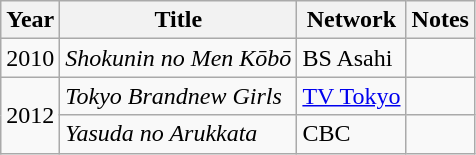<table class="wikitable">
<tr>
<th>Year</th>
<th>Title</th>
<th>Network</th>
<th>Notes</th>
</tr>
<tr>
<td>2010</td>
<td><em>Shokunin no Men Kōbō</em></td>
<td>BS Asahi</td>
<td></td>
</tr>
<tr>
<td rowspan="2">2012</td>
<td><em>Tokyo Brandnew Girls</em></td>
<td><a href='#'>TV Tokyo</a></td>
<td></td>
</tr>
<tr>
<td><em>Yasuda no Arukkata</em></td>
<td>CBC</td>
<td></td>
</tr>
</table>
